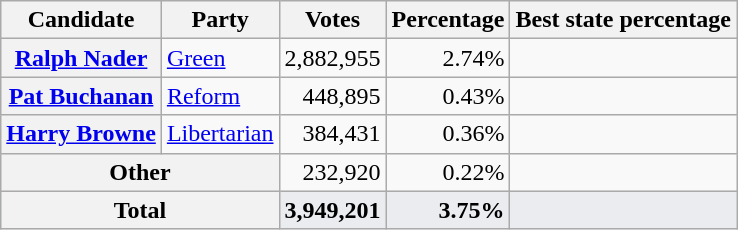<table class="wikitable sortable"  style="text-align:right;">
<tr>
<th scope="col">Candidate</th>
<th scope="col">Party</th>
<th scope="col">Votes</th>
<th scope="col">Percentage</th>
<th scope="col">Best state percentage</th>
</tr>
<tr>
<th scope="row"><a href='#'>Ralph Nader</a></th>
<td style="text-align:left;"><a href='#'>Green</a></td>
<td>2,882,955</td>
<td>2.74%</td>
<td></td>
</tr>
<tr>
<th scope="row"><a href='#'>Pat Buchanan</a></th>
<td style="text-align:left;"><a href='#'>Reform</a></td>
<td>448,895</td>
<td>0.43%</td>
<td></td>
</tr>
<tr>
<th scope="row"><a href='#'>Harry Browne</a></th>
<td style="text-align:left;"><a href='#'>Libertarian</a></td>
<td>384,431</td>
<td>0.36%</td>
<td></td>
</tr>
<tr>
<th scope="row" colspan="2">Other</th>
<td>232,920</td>
<td>0.22%</td>
<td></td>
</tr>
<tr style="font-weight:bold; background-color:#eaecf0;">
<th scope="row" colspan="2">Total</th>
<td>3,949,201</td>
<td>3.75%</td>
<td></td>
</tr>
</table>
